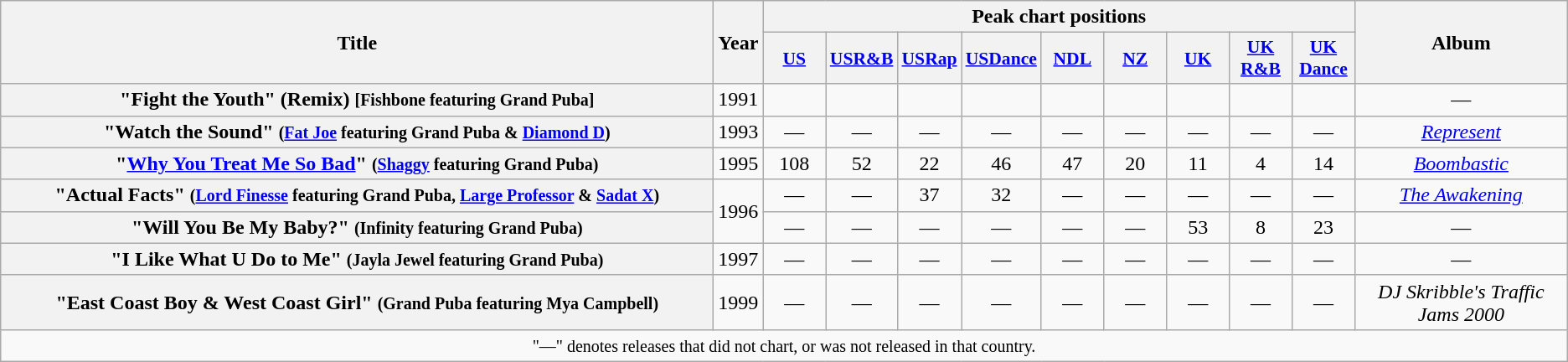<table class="wikitable plainrowheaders" style="text-align:center;">
<tr>
<th rowspan="2" scope="col" style="width:35em;">Title</th>
<th rowspan="2" scope="col">Year</th>
<th colspan="9" scope="col">Peak chart positions</th>
<th rowspan="2" scope="col">Album</th>
</tr>
<tr>
<th scope="col" style="width:3em;font-size:90%;"><a href='#'>US</a></th>
<th scope="col" style="width:3em;font-size:90%;"><a href='#'>USR&B</a></th>
<th scope="col" style="width:3em;font-size:90%;"><a href='#'>USRap</a></th>
<th scope="col" style="width:3em;font-size:90%;"><a href='#'>USDance</a></th>
<th scope="col" style="width:3em;font-size:90%;"><a href='#'>NDL</a></th>
<th scope="col" style="width:3em;font-size:90%;"><a href='#'>NZ</a></th>
<th scope="col" style="width:3em;font-size:90%;"><a href='#'>UK</a></th>
<th scope="col" style="width:3em;font-size:90%;"><a href='#'>UK R&B</a></th>
<th scope="col" style="width:3em;font-size:90%;"><a href='#'>UK Dance</a></th>
</tr>
<tr>
<th>"Fight the Youth" (Remix) <small>[Fishbone featuring Grand Puba]</small></th>
<td>1991</td>
<td></td>
<td></td>
<td></td>
<td></td>
<td></td>
<td></td>
<td></td>
<td></td>
<td></td>
<td>—</td>
</tr>
<tr>
<th scope="row">"Watch the Sound" <small>(<a href='#'>Fat Joe</a> featuring Grand Puba & <a href='#'>Diamond D</a>)</small></th>
<td>1993</td>
<td>—</td>
<td>—</td>
<td>—</td>
<td>—</td>
<td>—</td>
<td>—</td>
<td>—</td>
<td>—</td>
<td>—</td>
<td><em><a href='#'>Represent</a></em></td>
</tr>
<tr>
<th scope="row">"<a href='#'>Why You Treat Me So Bad</a>" <small>(<a href='#'>Shaggy</a> featuring Grand Puba)</small></th>
<td>1995</td>
<td>108</td>
<td>52</td>
<td>22</td>
<td>46</td>
<td>47</td>
<td>20</td>
<td>11</td>
<td>4</td>
<td>14</td>
<td><em><a href='#'>Boombastic</a></em></td>
</tr>
<tr>
<th scope="row">"Actual Facts" <small>(<a href='#'>Lord Finesse</a> featuring Grand Puba, <a href='#'>Large Professor</a> & <a href='#'>Sadat X</a>)</small></th>
<td rowspan="2">1996</td>
<td>—</td>
<td>—</td>
<td>37</td>
<td>32</td>
<td>—</td>
<td>—</td>
<td>—</td>
<td>—</td>
<td>—</td>
<td><em><a href='#'>The Awakening</a></em></td>
</tr>
<tr>
<th scope="row">"Will You Be My Baby?" <small>(Infinity featuring Grand Puba)</small></th>
<td>—</td>
<td>—</td>
<td>—</td>
<td>—</td>
<td>—</td>
<td>—</td>
<td>53</td>
<td>8</td>
<td>23</td>
<td>—</td>
</tr>
<tr>
<th scope="row">"I Like What U Do to Me" <small>(Jayla Jewel featuring Grand Puba)</small></th>
<td>1997</td>
<td>—</td>
<td>—</td>
<td>—</td>
<td>—</td>
<td>—</td>
<td>—</td>
<td>—</td>
<td>—</td>
<td>—</td>
<td>—</td>
</tr>
<tr>
<th scope="row">"East Coast Boy & West Coast Girl" <small>(Grand Puba featuring Mya Campbell)</small></th>
<td>1999</td>
<td>—</td>
<td>—</td>
<td>—</td>
<td>—</td>
<td>—</td>
<td>—</td>
<td>—</td>
<td>—</td>
<td>—</td>
<td><em>DJ Skribble's Traffic Jams 2000</em></td>
</tr>
<tr>
<td colspan="12"><small>"—" denotes releases that did not chart, or was not released in that country.</small></td>
</tr>
</table>
